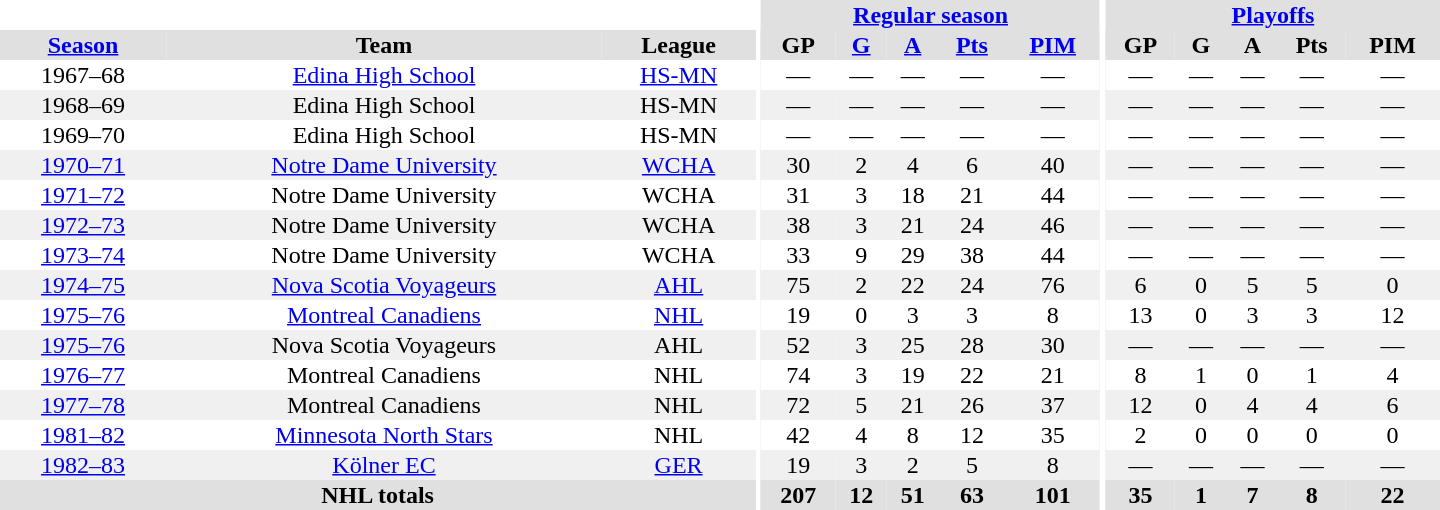<table border="0" cellpadding="1" cellspacing="0" style="text-align:center; width:60em">
<tr bgcolor="#e0e0e0">
<th colspan="3" bgcolor="#ffffff"></th>
<th rowspan="100" bgcolor="#ffffff"></th>
<th colspan="5"><a href='#'>Regular season</a></th>
<th rowspan="100" bgcolor="#ffffff"></th>
<th colspan="5"><a href='#'>Playoffs</a></th>
</tr>
<tr bgcolor="#e0e0e0">
<th><a href='#'>Season</a></th>
<th>Team</th>
<th>League</th>
<th>GP</th>
<th><a href='#'>G</a></th>
<th><a href='#'>A</a></th>
<th><a href='#'>Pts</a></th>
<th><a href='#'>PIM</a></th>
<th>GP</th>
<th>G</th>
<th>A</th>
<th>Pts</th>
<th>PIM</th>
</tr>
<tr>
<td>1967–68</td>
<td><a href='#'>Edina High School</a></td>
<td><a href='#'>HS-MN</a></td>
<td>—</td>
<td>—</td>
<td>—</td>
<td>—</td>
<td>—</td>
<td>—</td>
<td>—</td>
<td>—</td>
<td>—</td>
<td>—</td>
</tr>
<tr bgcolor="#f0f0f0">
<td>1968–69</td>
<td>Edina High School</td>
<td>HS-MN</td>
<td>—</td>
<td>—</td>
<td>—</td>
<td>—</td>
<td>—</td>
<td>—</td>
<td>—</td>
<td>—</td>
<td>—</td>
<td>—</td>
</tr>
<tr>
<td>1969–70</td>
<td>Edina High School</td>
<td>HS-MN</td>
<td>—</td>
<td>—</td>
<td>—</td>
<td>—</td>
<td>—</td>
<td>—</td>
<td>—</td>
<td>—</td>
<td>—</td>
<td>—</td>
</tr>
<tr bgcolor="#f0f0f0">
<td><a href='#'>1970–71</a></td>
<td><a href='#'>Notre Dame University</a></td>
<td><a href='#'>WCHA</a></td>
<td>30</td>
<td>2</td>
<td>4</td>
<td>6</td>
<td>40</td>
<td>—</td>
<td>—</td>
<td>—</td>
<td>—</td>
<td>—</td>
</tr>
<tr>
<td><a href='#'>1971–72</a></td>
<td>Notre Dame University</td>
<td>WCHA</td>
<td>31</td>
<td>3</td>
<td>18</td>
<td>21</td>
<td>44</td>
<td>—</td>
<td>—</td>
<td>—</td>
<td>—</td>
<td>—</td>
</tr>
<tr bgcolor="#f0f0f0">
<td><a href='#'>1972–73</a></td>
<td>Notre Dame University</td>
<td>WCHA</td>
<td>38</td>
<td>3</td>
<td>21</td>
<td>24</td>
<td>46</td>
<td>—</td>
<td>—</td>
<td>—</td>
<td>—</td>
<td>—</td>
</tr>
<tr>
<td><a href='#'>1973–74</a></td>
<td>Notre Dame University</td>
<td>WCHA</td>
<td>33</td>
<td>9</td>
<td>29</td>
<td>38</td>
<td>44</td>
<td>—</td>
<td>—</td>
<td>—</td>
<td>—</td>
<td>—</td>
</tr>
<tr bgcolor="#f0f0f0">
<td><a href='#'>1974–75</a></td>
<td><a href='#'>Nova Scotia Voyageurs</a></td>
<td><a href='#'>AHL</a></td>
<td>75</td>
<td>2</td>
<td>22</td>
<td>24</td>
<td>76</td>
<td>6</td>
<td>0</td>
<td>5</td>
<td>5</td>
<td>0</td>
</tr>
<tr>
<td><a href='#'>1975–76</a></td>
<td><a href='#'>Montreal Canadiens</a></td>
<td><a href='#'>NHL</a></td>
<td>19</td>
<td>0</td>
<td>3</td>
<td>3</td>
<td>8</td>
<td>13</td>
<td>0</td>
<td>3</td>
<td>3</td>
<td>12</td>
</tr>
<tr bgcolor="#f0f0f0">
<td><a href='#'>1975–76</a></td>
<td>Nova Scotia Voyageurs</td>
<td>AHL</td>
<td>52</td>
<td>3</td>
<td>25</td>
<td>28</td>
<td>30</td>
<td>—</td>
<td>—</td>
<td>—</td>
<td>—</td>
<td>—</td>
</tr>
<tr>
<td><a href='#'>1976–77</a></td>
<td>Montreal Canadiens</td>
<td>NHL</td>
<td>74</td>
<td>3</td>
<td>19</td>
<td>22</td>
<td>21</td>
<td>8</td>
<td>1</td>
<td>0</td>
<td>1</td>
<td>4</td>
</tr>
<tr bgcolor="#f0f0f0">
<td><a href='#'>1977–78</a></td>
<td>Montreal Canadiens</td>
<td>NHL</td>
<td>72</td>
<td>5</td>
<td>21</td>
<td>26</td>
<td>37</td>
<td>12</td>
<td>0</td>
<td>4</td>
<td>4</td>
<td>6</td>
</tr>
<tr>
<td><a href='#'>1981–82</a></td>
<td><a href='#'>Minnesota North Stars</a></td>
<td>NHL</td>
<td>42</td>
<td>4</td>
<td>8</td>
<td>12</td>
<td>35</td>
<td>2</td>
<td>0</td>
<td>0</td>
<td>0</td>
<td>0</td>
</tr>
<tr bgcolor="#f0f0f0">
<td><a href='#'>1982–83</a></td>
<td><a href='#'>Kölner EC</a></td>
<td><a href='#'>GER</a></td>
<td>19</td>
<td>3</td>
<td>2</td>
<td>5</td>
<td>8</td>
<td>—</td>
<td>—</td>
<td>—</td>
<td>—</td>
<td>—</td>
</tr>
<tr bgcolor="#e0e0e0">
<th colspan="3">NHL totals</th>
<th>207</th>
<th>12</th>
<th>51</th>
<th>63</th>
<th>101</th>
<th>35</th>
<th>1</th>
<th>7</th>
<th>8</th>
<th>22</th>
</tr>
</table>
